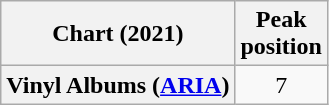<table class="wikitable plainrowheaders" style="text-align:center">
<tr>
<th scope="col">Chart (2021)</th>
<th scope="col">Peak<br>position</th>
</tr>
<tr>
<th scope="row">Vinyl Albums (<a href='#'>ARIA</a>)</th>
<td>7</td>
</tr>
</table>
